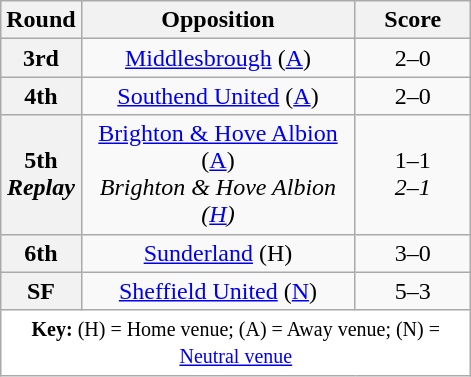<table class="wikitable plainrowheaders" style="text-align:center;margin:0">
<tr>
<th scope="col" style="width:25px">Round</th>
<th scope="col" style="width:175px">Opposition</th>
<th scope="col" style="width:70px">Score</th>
</tr>
<tr>
<th scope=row style="text-align:center">3rd</th>
<td><a href='#'>Middlesbrough</a> (<a href='#'>A</a>)</td>
<td>2–0</td>
</tr>
<tr>
<th scope=row style="text-align:center">4th</th>
<td><a href='#'>Southend United</a> (<a href='#'>A</a>)</td>
<td>2–0</td>
</tr>
<tr>
<th scope=row style="text-align:center">5th<br><em>Replay</em></th>
<td><a href='#'>Brighton & Hove Albion</a> (<a href='#'>A</a>)<br><em>Brighton & Hove Albion (<a href='#'>H</a>)</em></td>
<td>1–1<br><em>2–1</em></td>
</tr>
<tr>
<th scope=row style="text-align:center">6th</th>
<td><a href='#'>Sunderland</a> (H)</td>
<td>3–0</td>
</tr>
<tr>
<th scope=row style="text-align:center">SF</th>
<td><a href='#'>Sheffield United</a> (<a href='#'>N</a>)</td>
<td>5–3</td>
</tr>
<tr>
<td colspan="3" style="background-color:white"><small><strong>Key:</strong> (H) = Home venue; (A) = Away venue; (N) = <a href='#'>Neutral venue</a></small></td>
</tr>
</table>
